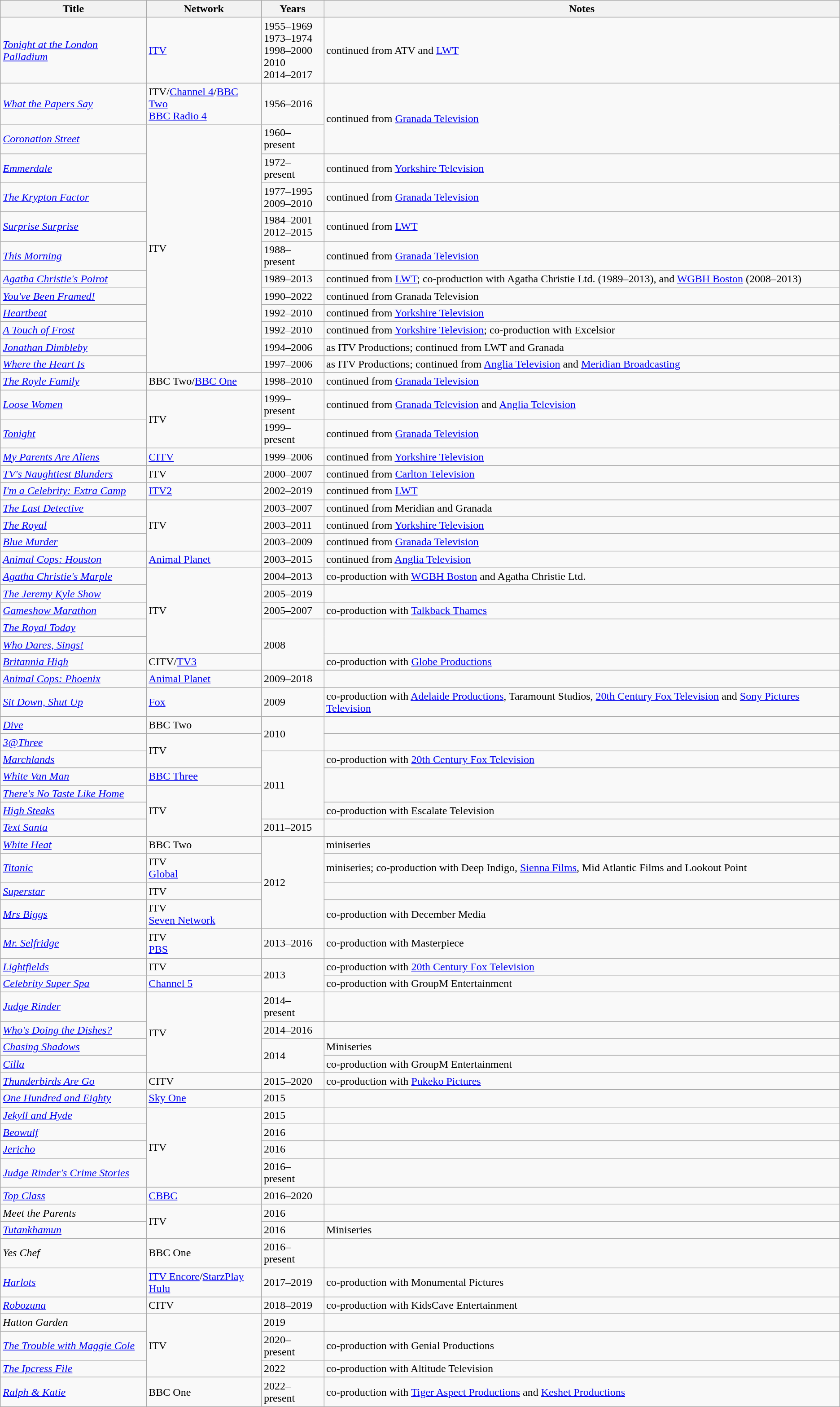<table class="wikitable sortable">
<tr>
<th>Title</th>
<th>Network</th>
<th>Years</th>
<th>Notes</th>
</tr>
<tr>
<td><em><a href='#'>Tonight at the London Palladium</a></em></td>
<td><a href='#'>ITV</a></td>
<td>1955–1969<br>1973–1974<br>1998–2000<br>2010<br>2014–2017</td>
<td>continued from ATV and <a href='#'>LWT</a></td>
</tr>
<tr>
<td><em><a href='#'>What the Papers Say</a></em></td>
<td>ITV/<a href='#'>Channel 4</a>/<a href='#'>BBC Two</a><br><a href='#'>BBC Radio 4</a></td>
<td>1956–2016</td>
<td rowspan="2">continued from <a href='#'>Granada Television</a></td>
</tr>
<tr>
<td><em><a href='#'>Coronation Street</a></em></td>
<td rowspan="11">ITV</td>
<td>1960–present</td>
</tr>
<tr>
<td><em><a href='#'>Emmerdale</a></em></td>
<td>1972–present</td>
<td>continued from <a href='#'>Yorkshire Television</a></td>
</tr>
<tr>
<td><em><a href='#'>The Krypton Factor</a></em></td>
<td>1977–1995<br>2009–2010</td>
<td>continued from <a href='#'>Granada Television</a></td>
</tr>
<tr>
<td><em><a href='#'>Surprise Surprise</a></em></td>
<td>1984–2001<br>2012–2015</td>
<td>continued from <a href='#'>LWT</a></td>
</tr>
<tr>
<td><em><a href='#'>This Morning</a></em></td>
<td>1988–present</td>
<td>continued from <a href='#'>Granada Television</a></td>
</tr>
<tr>
<td><em><a href='#'>Agatha Christie's Poirot</a></em></td>
<td>1989–2013</td>
<td>continued from <a href='#'>LWT</a>; co-production with Agatha Christie Ltd. (1989–2013), and <a href='#'>WGBH Boston</a> (2008–2013)</td>
</tr>
<tr>
<td><em><a href='#'>You've Been Framed!</a></em></td>
<td>1990–2022</td>
<td>continued from Granada Television</td>
</tr>
<tr>
<td><em><a href='#'>Heartbeat</a></em></td>
<td>1992–2010</td>
<td>continued from <a href='#'>Yorkshire Television</a></td>
</tr>
<tr>
<td><em><a href='#'>A Touch of Frost</a></em></td>
<td>1992–2010</td>
<td>continued from <a href='#'>Yorkshire Television</a>; co-production with Excelsior</td>
</tr>
<tr>
<td><em><a href='#'>Jonathan Dimbleby</a></em></td>
<td>1994–2006</td>
<td>as ITV Productions; continued from LWT and Granada</td>
</tr>
<tr>
<td><em><a href='#'>Where the Heart Is</a></em></td>
<td>1997–2006</td>
<td>as ITV Productions; continued from <a href='#'>Anglia Television</a> and <a href='#'>Meridian Broadcasting</a></td>
</tr>
<tr>
<td><em><a href='#'>The Royle Family</a></em></td>
<td>BBC Two/<a href='#'>BBC One</a></td>
<td>1998–2010</td>
<td>continued from <a href='#'>Granada Television</a></td>
</tr>
<tr>
<td><em><a href='#'>Loose Women</a></em></td>
<td rowspan="2">ITV</td>
<td>1999–present</td>
<td>continued from <a href='#'>Granada Television</a> and <a href='#'>Anglia Television</a></td>
</tr>
<tr>
<td><em><a href='#'>Tonight</a></em></td>
<td>1999–present</td>
<td>continued from <a href='#'>Granada Television</a></td>
</tr>
<tr>
<td><em><a href='#'>My Parents Are Aliens</a></em></td>
<td><a href='#'>CITV</a></td>
<td>1999–2006</td>
<td>continued from <a href='#'>Yorkshire Television</a></td>
</tr>
<tr>
<td><em><a href='#'>TV's Naughtiest Blunders</a></em></td>
<td>ITV</td>
<td>2000–2007</td>
<td>continued from <a href='#'>Carlton Television</a></td>
</tr>
<tr>
<td><em><a href='#'>I'm a Celebrity: Extra Camp</a></em></td>
<td><a href='#'>ITV2</a></td>
<td>2002–2019</td>
<td>continued from <a href='#'>LWT</a></td>
</tr>
<tr>
<td><em><a href='#'>The Last Detective</a></em></td>
<td rowspan="3">ITV</td>
<td>2003–2007</td>
<td>continued from Meridian and Granada</td>
</tr>
<tr>
<td><em><a href='#'>The Royal</a></em></td>
<td>2003–2011</td>
<td>continued from <a href='#'>Yorkshire Television</a></td>
</tr>
<tr>
<td><em><a href='#'>Blue Murder</a></em></td>
<td>2003–2009</td>
<td>continued from <a href='#'>Granada Television</a></td>
</tr>
<tr>
<td><em><a href='#'>Animal Cops: Houston</a></em></td>
<td><a href='#'>Animal Planet</a></td>
<td>2003–2015</td>
<td>continued from <a href='#'>Anglia Television</a></td>
</tr>
<tr>
<td><em><a href='#'>Agatha Christie's Marple</a></em></td>
<td rowspan="5">ITV</td>
<td>2004–2013</td>
<td>co-production with <a href='#'>WGBH Boston</a> and Agatha Christie Ltd.</td>
</tr>
<tr>
<td><em><a href='#'>The Jeremy Kyle Show</a></em></td>
<td>2005–2019</td>
<td></td>
</tr>
<tr>
<td><em><a href='#'>Gameshow Marathon</a></em></td>
<td>2005–2007</td>
<td>co-production with <a href='#'>Talkback Thames</a></td>
</tr>
<tr>
<td><em><a href='#'>The Royal Today</a></em></td>
<td rowspan="3">2008</td>
</tr>
<tr>
<td><em><a href='#'>Who Dares, Sings!</a></em></td>
</tr>
<tr>
<td><em><a href='#'>Britannia High</a></em></td>
<td>CITV/<a href='#'>TV3</a></td>
<td>co-production with <a href='#'>Globe Productions</a></td>
</tr>
<tr>
<td><em><a href='#'>Animal Cops: Phoenix</a></em></td>
<td><a href='#'>Animal Planet</a></td>
<td>2009–2018</td>
<td></td>
</tr>
<tr>
<td><em><a href='#'>Sit Down, Shut Up</a></em></td>
<td><a href='#'>Fox</a></td>
<td>2009</td>
<td>co-production with <a href='#'>Adelaide Productions</a>, Taramount Studios, <a href='#'>20th Century Fox Television</a> and <a href='#'>Sony Pictures Television</a></td>
</tr>
<tr>
<td><em><a href='#'>Dive</a></em></td>
<td>BBC Two</td>
<td rowspan="2">2010</td>
<td></td>
</tr>
<tr>
<td><em><a href='#'>3@Three</a></em></td>
<td rowspan="2">ITV</td>
<td></td>
</tr>
<tr>
<td><em><a href='#'>Marchlands</a></em></td>
<td rowspan="4">2011</td>
<td>co-production with <a href='#'>20th Century Fox Television</a></td>
</tr>
<tr>
<td><em><a href='#'>White Van Man</a></em></td>
<td><a href='#'>BBC Three</a></td>
</tr>
<tr>
<td><em><a href='#'>There's No Taste Like Home</a></em></td>
<td rowspan="3">ITV</td>
</tr>
<tr>
<td><em><a href='#'>High Steaks</a></em></td>
<td>co-production with Escalate Television</td>
</tr>
<tr>
<td><em><a href='#'>Text Santa</a></em></td>
<td>2011–2015</td>
<td></td>
</tr>
<tr>
<td><em><a href='#'>White Heat</a></em></td>
<td>BBC Two</td>
<td rowspan="4">2012</td>
<td>miniseries</td>
</tr>
<tr>
<td><em><a href='#'>Titanic</a></em></td>
<td>ITV<br><a href='#'>Global</a></td>
<td>miniseries; co-production with Deep Indigo, <a href='#'>Sienna Films</a>, Mid Atlantic Films and Lookout Point</td>
</tr>
<tr>
<td><em><a href='#'>Superstar</a></em></td>
<td>ITV</td>
<td></td>
</tr>
<tr>
<td><em><a href='#'>Mrs Biggs</a></em></td>
<td>ITV<br><a href='#'>Seven Network</a></td>
<td>co-production with December Media</td>
</tr>
<tr>
<td><em><a href='#'>Mr. Selfridge</a></em></td>
<td>ITV<br><a href='#'>PBS</a></td>
<td>2013–2016</td>
<td>co-production with Masterpiece</td>
</tr>
<tr>
<td><em><a href='#'>Lightfields</a></em></td>
<td>ITV</td>
<td rowspan="2">2013</td>
<td>co-production with <a href='#'>20th Century Fox Television</a></td>
</tr>
<tr>
<td><em><a href='#'>Celebrity Super Spa</a></em></td>
<td><a href='#'>Channel 5</a></td>
<td>co-production with GroupM Entertainment</td>
</tr>
<tr>
<td><em><a href='#'>Judge Rinder</a></em></td>
<td rowspan="4">ITV</td>
<td>2014–present</td>
<td></td>
</tr>
<tr>
<td><em><a href='#'>Who's Doing the Dishes?</a></em></td>
<td>2014–2016</td>
<td></td>
</tr>
<tr>
<td><em><a href='#'>Chasing Shadows</a></em></td>
<td rowspan="2">2014</td>
<td>Miniseries</td>
</tr>
<tr>
<td><em><a href='#'>Cilla</a></em></td>
<td>co-production with GroupM Entertainment</td>
</tr>
<tr>
<td><em><a href='#'>Thunderbirds Are Go</a></em></td>
<td>CITV</td>
<td>2015–2020</td>
<td>co-production with <a href='#'>Pukeko Pictures</a></td>
</tr>
<tr>
<td><em><a href='#'>One Hundred and Eighty</a></em></td>
<td><a href='#'>Sky One</a></td>
<td>2015</td>
<td></td>
</tr>
<tr>
<td><em><a href='#'>Jekyll and Hyde</a></em></td>
<td rowspan="4">ITV</td>
<td>2015</td>
<td></td>
</tr>
<tr>
<td><em><a href='#'>Beowulf</a></em></td>
<td>2016</td>
<td></td>
</tr>
<tr>
<td><em><a href='#'>Jericho</a></em></td>
<td>2016</td>
<td></td>
</tr>
<tr>
<td><em><a href='#'>Judge Rinder's Crime Stories</a></em></td>
<td>2016–present</td>
<td></td>
</tr>
<tr>
<td><em><a href='#'>Top Class</a></em></td>
<td><a href='#'>CBBC</a></td>
<td>2016–2020</td>
<td></td>
</tr>
<tr>
<td><em>Meet the Parents</em></td>
<td rowspan="2">ITV</td>
<td>2016</td>
<td></td>
</tr>
<tr>
<td><em><a href='#'>Tutankhamun</a></em></td>
<td>2016</td>
<td>Miniseries</td>
</tr>
<tr>
<td><em>Yes Chef</em></td>
<td>BBC One</td>
<td>2016–present</td>
<td></td>
</tr>
<tr>
<td><em><a href='#'>Harlots</a></em></td>
<td><a href='#'>ITV Encore</a>/<a href='#'>StarzPlay</a><br><a href='#'>Hulu</a></td>
<td>2017–2019</td>
<td>co-production with Monumental Pictures</td>
</tr>
<tr>
<td><em><a href='#'>Robozuna</a></em></td>
<td>CITV</td>
<td>2018–2019</td>
<td>co-production with KidsCave Entertainment</td>
</tr>
<tr>
<td><em>Hatton Garden</em> </td>
<td rowspan="3">ITV</td>
<td>2019</td>
<td></td>
</tr>
<tr>
<td><em><a href='#'>The Trouble with Maggie Cole</a></em></td>
<td>2020–present</td>
<td>co-production with Genial Productions</td>
</tr>
<tr>
<td><em><a href='#'>The Ipcress File</a></em></td>
<td>2022</td>
<td>co-production with Altitude Television</td>
</tr>
<tr>
<td><em><a href='#'>Ralph & Katie</a></em></td>
<td>BBC One</td>
<td>2022–present</td>
<td>co-production with <a href='#'>Tiger Aspect Productions</a> and <a href='#'>Keshet Productions</a></td>
</tr>
</table>
